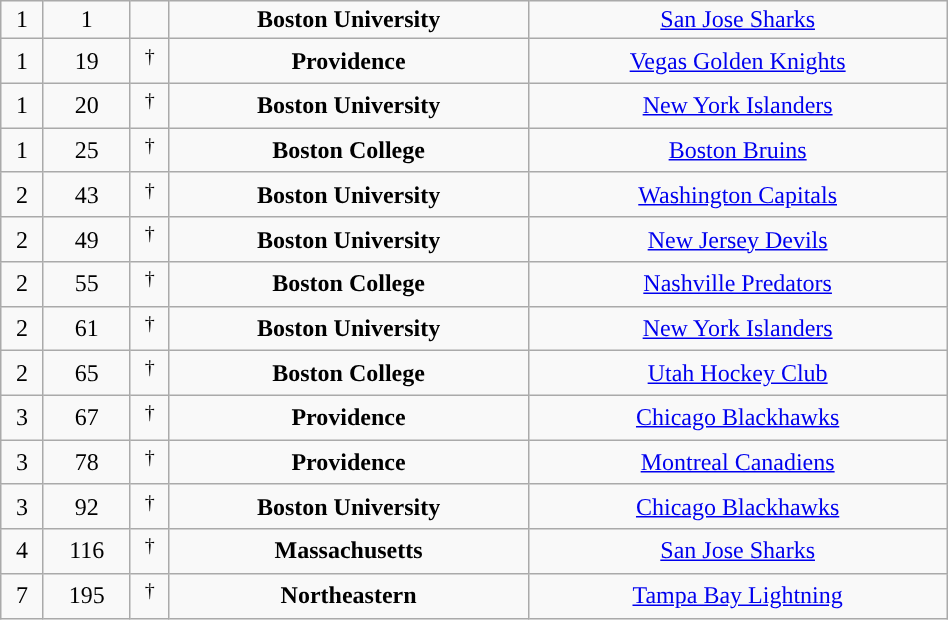<table class="wikitable sortable" width="50%">
<tr align="center" bgcolor="">
<td>1</td>
<td>1</td>
<td></td>
<td><strong>Boston University</strong></td>
<td><a href='#'>San Jose Sharks</a></td>
</tr>
<tr align="center" bgcolor="">
<td>1</td>
<td>19</td>
<td> <sup>†</sup></td>
<td><strong>Providence</strong></td>
<td><a href='#'>Vegas Golden Knights</a></td>
</tr>
<tr align="center" bgcolor="">
<td>1</td>
<td>20</td>
<td> <sup>†</sup></td>
<td><strong>Boston University</strong></td>
<td><a href='#'>New York Islanders</a></td>
</tr>
<tr align="center" bgcolor="">
<td>1</td>
<td>25</td>
<td> <sup>†</sup></td>
<td><strong>Boston College</strong></td>
<td><a href='#'>Boston Bruins</a></td>
</tr>
<tr align="center" bgcolor="">
<td>2</td>
<td>43</td>
<td> <sup>†</sup></td>
<td><strong>Boston University</strong></td>
<td><a href='#'>Washington Capitals</a></td>
</tr>
<tr align="center" bgcolor="">
<td>2</td>
<td>49</td>
<td> <sup>†</sup></td>
<td><strong>Boston University</strong></td>
<td><a href='#'>New Jersey Devils</a></td>
</tr>
<tr align="center" bgcolor="">
<td>2</td>
<td>55</td>
<td> <sup>†</sup></td>
<td><strong>Boston College</strong></td>
<td><a href='#'>Nashville Predators</a></td>
</tr>
<tr align="center" bgcolor="">
<td>2</td>
<td>61</td>
<td> <sup>†</sup></td>
<td><strong>Boston University</strong></td>
<td><a href='#'>New York Islanders</a></td>
</tr>
<tr align="center" bgcolor="">
<td>2</td>
<td>65</td>
<td> <sup>†</sup></td>
<td><strong>Boston College</strong></td>
<td><a href='#'>Utah Hockey Club</a></td>
</tr>
<tr align="center" bgcolor="">
<td>3</td>
<td>67</td>
<td> <sup>†</sup></td>
<td><strong>Providence</strong></td>
<td><a href='#'>Chicago Blackhawks</a></td>
</tr>
<tr align="center" bgcolor="">
<td>3</td>
<td>78</td>
<td> <sup>†</sup></td>
<td><strong>Providence</strong></td>
<td><a href='#'>Montreal Canadiens</a></td>
</tr>
<tr align="center" bgcolor="">
<td>3</td>
<td>92</td>
<td> <sup>†</sup></td>
<td><strong>Boston University</strong></td>
<td><a href='#'>Chicago Blackhawks</a></td>
</tr>
<tr align="center" bgcolor="">
<td>4</td>
<td>116</td>
<td> <sup>†</sup></td>
<td><strong>Massachusetts</strong></td>
<td><a href='#'>San Jose Sharks</a></td>
</tr>
<tr align="center" bgcolor="">
<td>7</td>
<td>195</td>
<td> <sup>†</sup></td>
<td><strong>Northeastern</strong></td>
<td><a href='#'>Tampa Bay Lightning</a></td>
</tr>
</table>
